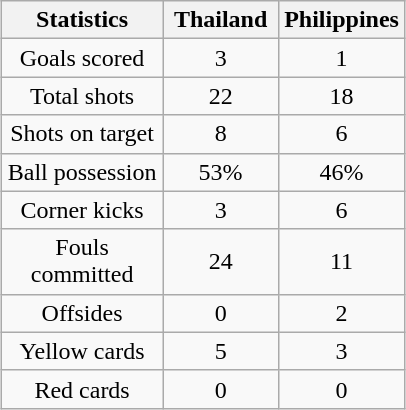<table class="wikitable" style="text-align:center; margin:auto;">
<tr>
<th scope=col width=100>Statistics</th>
<th scope=col width=70>Thailand</th>
<th scope=col width=70>Philippines</th>
</tr>
<tr>
<td>Goals scored</td>
<td>3</td>
<td>1</td>
</tr>
<tr>
<td>Total shots</td>
<td>22</td>
<td>18</td>
</tr>
<tr>
<td>Shots on target</td>
<td>8</td>
<td>6</td>
</tr>
<tr>
<td>Ball possession</td>
<td>53%</td>
<td>46%</td>
</tr>
<tr>
<td>Corner kicks</td>
<td>3</td>
<td>6</td>
</tr>
<tr>
<td>Fouls committed</td>
<td>24</td>
<td>11</td>
</tr>
<tr>
<td>Offsides</td>
<td>0</td>
<td>2</td>
</tr>
<tr>
<td>Yellow cards</td>
<td>5</td>
<td>3</td>
</tr>
<tr>
<td>Red cards</td>
<td>0</td>
<td>0</td>
</tr>
</table>
